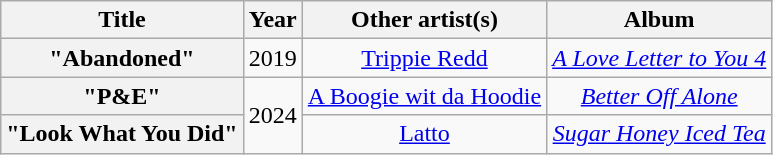<table class="wikitable plainrowheaders" style="text-align:center;">
<tr>
<th scope="col">Title</th>
<th scope="col">Year</th>
<th scope="col">Other artist(s)</th>
<th scope="col">Album</th>
</tr>
<tr>
<th scope="row">"Abandoned"</th>
<td>2019</td>
<td><a href='#'>Trippie Redd</a></td>
<td><em><a href='#'>A Love Letter to You 4</a></em></td>
</tr>
<tr>
<th scope="row">"P&E"</th>
<td rowspan="2">2024</td>
<td><a href='#'>A Boogie wit da Hoodie</a></td>
<td><em><a href='#'>Better Off Alone</a></em></td>
</tr>
<tr>
<th scope="row">"Look What You Did"</th>
<td><a href='#'>Latto</a></td>
<td><em><a href='#'>Sugar Honey Iced Tea</a></em></td>
</tr>
</table>
